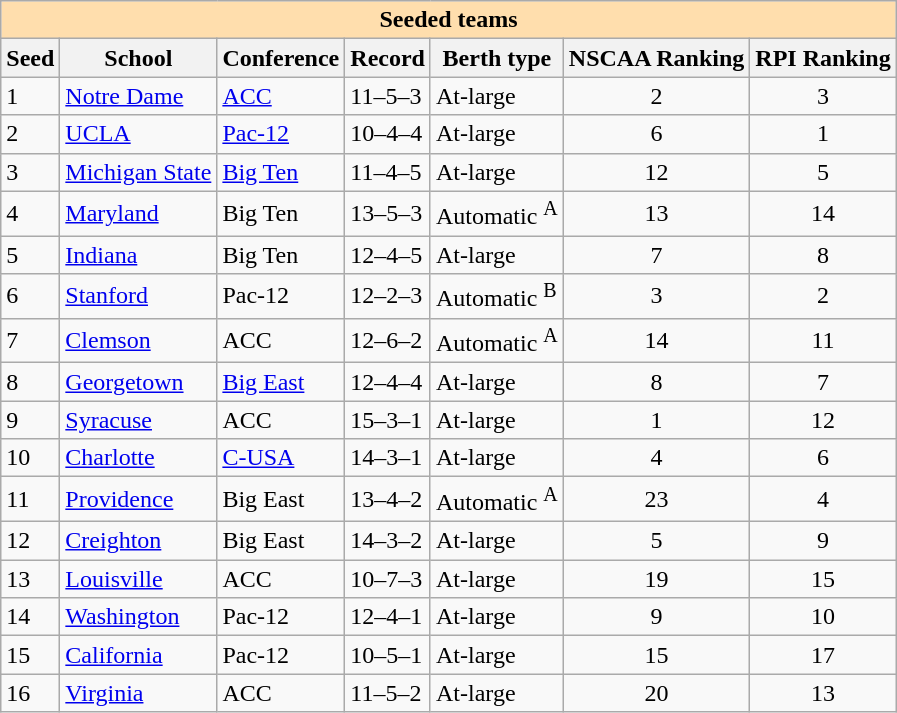<table class="wikitable">
<tr>
<th colspan=7 style="background:#ffdead;">Seeded teams</th>
</tr>
<tr>
<th>Seed</th>
<th>School</th>
<th>Conference</th>
<th>Record</th>
<th>Berth type</th>
<th>NSCAA Ranking</th>
<th>RPI Ranking</th>
</tr>
<tr>
<td>1</td>
<td><a href='#'>Notre Dame</a></td>
<td><a href='#'>ACC</a></td>
<td>11–5–3</td>
<td>At-large</td>
<td style="text-align: center;">2</td>
<td style="text-align: center;">3</td>
</tr>
<tr>
<td>2</td>
<td><a href='#'>UCLA</a></td>
<td><a href='#'>Pac-12</a></td>
<td>10–4–4</td>
<td>At-large</td>
<td style="text-align: center;">6</td>
<td style="text-align: center;">1</td>
</tr>
<tr>
<td>3</td>
<td><a href='#'>Michigan State</a></td>
<td><a href='#'>Big Ten</a></td>
<td>11–4–5</td>
<td>At-large</td>
<td style="text-align: center;">12</td>
<td style="text-align: center;">5</td>
</tr>
<tr>
<td>4</td>
<td><a href='#'>Maryland</a></td>
<td>Big Ten</td>
<td>13–5–3</td>
<td>Automatic <sup>A</sup></td>
<td style="text-align: center;">13</td>
<td style="text-align: center;">14</td>
</tr>
<tr>
<td>5</td>
<td><a href='#'>Indiana</a></td>
<td>Big Ten</td>
<td>12–4–5</td>
<td>At-large</td>
<td style="text-align: center;">7</td>
<td style="text-align: center;">8</td>
</tr>
<tr>
<td>6</td>
<td><a href='#'>Stanford</a></td>
<td>Pac-12</td>
<td>12–2–3</td>
<td>Automatic <sup>B</sup></td>
<td style="text-align: center;">3</td>
<td style="text-align: center;">2</td>
</tr>
<tr>
<td>7</td>
<td><a href='#'>Clemson</a></td>
<td>ACC</td>
<td>12–6–2</td>
<td>Automatic <sup>A</sup></td>
<td style="text-align: center;">14</td>
<td style="text-align: center;">11</td>
</tr>
<tr>
<td>8</td>
<td><a href='#'>Georgetown</a></td>
<td><a href='#'>Big East</a></td>
<td>12–4–4</td>
<td>At-large</td>
<td style="text-align: center;">8</td>
<td style="text-align: center;">7</td>
</tr>
<tr>
<td>9</td>
<td><a href='#'>Syracuse</a></td>
<td>ACC</td>
<td>15–3–1</td>
<td>At-large</td>
<td style="text-align: center;">1</td>
<td style="text-align: center;">12</td>
</tr>
<tr>
<td>10</td>
<td><a href='#'>Charlotte</a></td>
<td><a href='#'>C-USA</a></td>
<td>14–3–1</td>
<td>At-large</td>
<td style="text-align: center;">4</td>
<td style="text-align: center;">6</td>
</tr>
<tr>
<td>11</td>
<td><a href='#'>Providence</a></td>
<td>Big East</td>
<td>13–4–2</td>
<td>Automatic <sup>A</sup></td>
<td style="text-align: center;">23</td>
<td style="text-align: center;">4</td>
</tr>
<tr>
<td>12</td>
<td><a href='#'>Creighton</a></td>
<td>Big East</td>
<td>14–3–2</td>
<td>At-large</td>
<td style="text-align: center;">5</td>
<td style="text-align: center;">9</td>
</tr>
<tr>
<td>13</td>
<td><a href='#'>Louisville</a></td>
<td>ACC</td>
<td>10–7–3</td>
<td>At-large</td>
<td style="text-align: center;">19</td>
<td style="text-align: center;">15</td>
</tr>
<tr>
<td>14</td>
<td><a href='#'>Washington</a></td>
<td>Pac-12</td>
<td>12–4–1</td>
<td>At-large</td>
<td style="text-align: center;">9</td>
<td style="text-align: center;">10</td>
</tr>
<tr>
<td>15</td>
<td><a href='#'>California</a></td>
<td>Pac-12</td>
<td>10–5–1</td>
<td>At-large</td>
<td style="text-align: center;">15</td>
<td style="text-align: center;">17</td>
</tr>
<tr>
<td>16</td>
<td><a href='#'>Virginia</a></td>
<td>ACC</td>
<td>11–5–2</td>
<td>At-large</td>
<td style="text-align: center;">20</td>
<td style="text-align: center;">13</td>
</tr>
</table>
